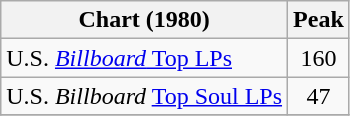<table class="wikitable">
<tr>
<th>Chart (1980)</th>
<th>Peak<br></th>
</tr>
<tr>
<td>U.S. <a href='#'><em>Billboard</em> Top LPs</a></td>
<td align="center">160</td>
</tr>
<tr>
<td>U.S. <em>Billboard</em> <a href='#'>Top Soul LPs</a></td>
<td align="center">47</td>
</tr>
<tr>
</tr>
</table>
